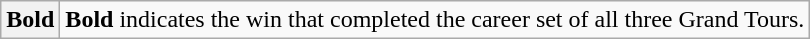<table class="wikitable">
<tr>
<th><strong>Bold</strong></th>
<td><strong>Bold</strong> indicates the win that completed the career set of all three Grand Tours.</td>
</tr>
</table>
